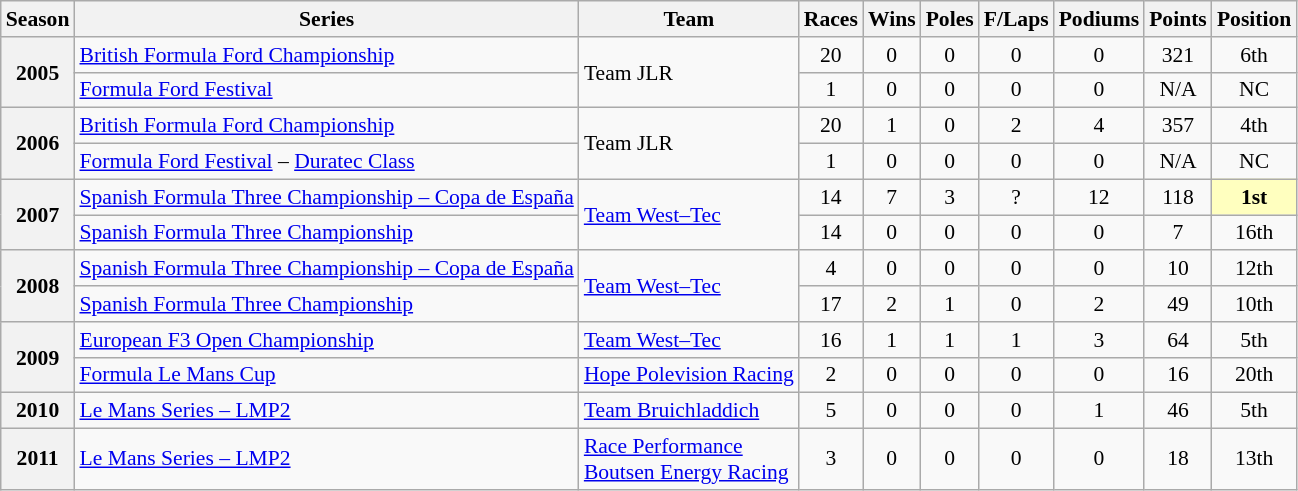<table class="wikitable" style="font-size: 90%; text-align:center">
<tr>
<th>Season</th>
<th>Series</th>
<th>Team</th>
<th>Races</th>
<th>Wins</th>
<th>Poles</th>
<th>F/Laps</th>
<th>Podiums</th>
<th>Points</th>
<th>Position</th>
</tr>
<tr>
<th rowspan=2>2005</th>
<td align=left><a href='#'>British Formula Ford Championship</a></td>
<td align=left rowspan=2>Team JLR</td>
<td>20</td>
<td>0</td>
<td>0</td>
<td>0</td>
<td>0</td>
<td>321</td>
<td>6th</td>
</tr>
<tr>
<td align=left><a href='#'>Formula Ford Festival</a></td>
<td>1</td>
<td>0</td>
<td>0</td>
<td>0</td>
<td>0</td>
<td>N/A</td>
<td>NC</td>
</tr>
<tr>
<th rowspan=2>2006</th>
<td align=left><a href='#'>British Formula Ford Championship</a></td>
<td align=left rowspan=2>Team JLR</td>
<td>20</td>
<td>1</td>
<td>0</td>
<td>2</td>
<td>4</td>
<td>357</td>
<td>4th</td>
</tr>
<tr>
<td align=left><a href='#'>Formula Ford Festival</a> – <a href='#'>Duratec Class</a></td>
<td>1</td>
<td>0</td>
<td>0</td>
<td>0</td>
<td>0</td>
<td>N/A</td>
<td>NC</td>
</tr>
<tr>
<th rowspan=2>2007</th>
<td align=left><a href='#'>Spanish Formula Three Championship – Copa de España</a></td>
<td align=left rowspan=2><a href='#'>Team West–Tec</a></td>
<td>14</td>
<td>7</td>
<td>3</td>
<td>?</td>
<td>12</td>
<td>118</td>
<td style="background:#FFFFBF;"><strong>1st</strong></td>
</tr>
<tr>
<td align=left><a href='#'>Spanish Formula Three Championship</a></td>
<td>14</td>
<td>0</td>
<td>0</td>
<td>0</td>
<td>0</td>
<td>7</td>
<td>16th</td>
</tr>
<tr>
<th rowspan=2>2008</th>
<td align=left><a href='#'>Spanish Formula Three Championship – Copa de España</a></td>
<td align=left rowspan=2><a href='#'>Team West–Tec</a></td>
<td>4</td>
<td>0</td>
<td>0</td>
<td>0</td>
<td>0</td>
<td>10</td>
<td>12th</td>
</tr>
<tr>
<td align=left><a href='#'>Spanish Formula Three Championship</a></td>
<td>17</td>
<td>2</td>
<td>1</td>
<td>0</td>
<td>2</td>
<td>49</td>
<td>10th</td>
</tr>
<tr>
<th rowspan=2>2009</th>
<td align=left><a href='#'>European F3 Open Championship</a></td>
<td align=left><a href='#'>Team West–Tec</a></td>
<td>16</td>
<td>1</td>
<td>1</td>
<td>1</td>
<td>3</td>
<td>64</td>
<td>5th</td>
</tr>
<tr>
<td align=left><a href='#'>Formula Le Mans Cup</a></td>
<td align=left><a href='#'>Hope Polevision Racing</a></td>
<td>2</td>
<td>0</td>
<td>0</td>
<td>0</td>
<td>0</td>
<td>16</td>
<td>20th</td>
</tr>
<tr>
<th>2010</th>
<td align=left><a href='#'>Le Mans Series – LMP2</a></td>
<td align=left><a href='#'>Team Bruichladdich</a></td>
<td>5</td>
<td>0</td>
<td>0</td>
<td>0</td>
<td>1</td>
<td>46</td>
<td>5th</td>
</tr>
<tr>
<th>2011</th>
<td align=left><a href='#'>Le Mans Series – LMP2</a></td>
<td align=left><a href='#'>Race Performance</a><br><a href='#'>Boutsen Energy Racing</a></td>
<td>3</td>
<td>0</td>
<td>0</td>
<td>0</td>
<td>0</td>
<td>18</td>
<td>13th</td>
</tr>
</table>
